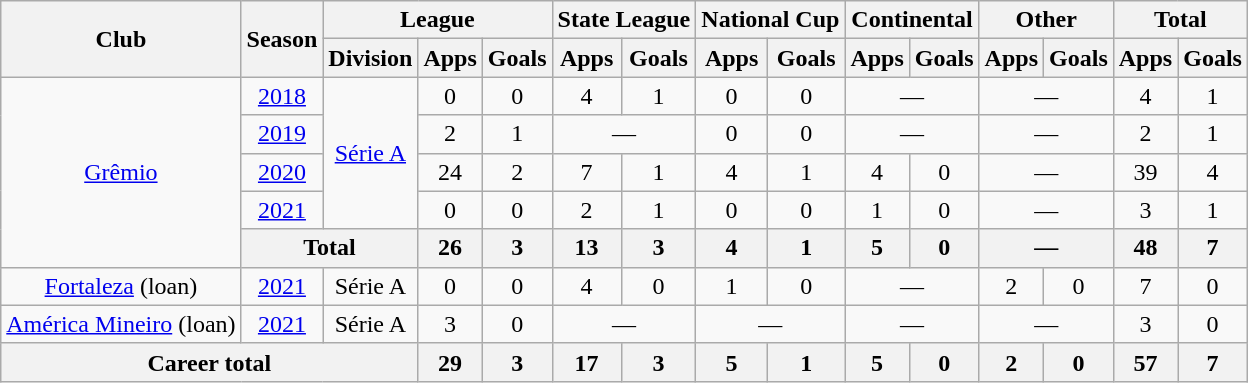<table class="wikitable" style="text-align: center;">
<tr>
<th rowspan="2">Club</th>
<th rowspan="2">Season</th>
<th colspan="3">League</th>
<th colspan="2">State League</th>
<th colspan="2">National Cup</th>
<th colspan="2">Continental</th>
<th colspan="2">Other</th>
<th colspan="2">Total</th>
</tr>
<tr>
<th>Division</th>
<th>Apps</th>
<th>Goals</th>
<th>Apps</th>
<th>Goals</th>
<th>Apps</th>
<th>Goals</th>
<th>Apps</th>
<th>Goals</th>
<th>Apps</th>
<th>Goals</th>
<th>Apps</th>
<th>Goals</th>
</tr>
<tr>
<td rowspan=5><a href='#'>Grêmio</a></td>
<td><a href='#'>2018</a></td>
<td rowspan=4><a href='#'>Série A</a></td>
<td>0</td>
<td>0</td>
<td>4</td>
<td>1</td>
<td>0</td>
<td>0</td>
<td colspan="2">—</td>
<td colspan="2">—</td>
<td>4</td>
<td>1</td>
</tr>
<tr>
<td><a href='#'>2019</a></td>
<td>2</td>
<td>1</td>
<td colspan="2">—</td>
<td>0</td>
<td>0</td>
<td colspan="2">—</td>
<td colspan="2">—</td>
<td>2</td>
<td>1</td>
</tr>
<tr>
<td><a href='#'>2020</a></td>
<td>24</td>
<td>2</td>
<td>7</td>
<td>1</td>
<td>4</td>
<td>1</td>
<td>4</td>
<td>0</td>
<td colspan="2">—</td>
<td>39</td>
<td>4</td>
</tr>
<tr>
<td><a href='#'>2021</a></td>
<td>0</td>
<td>0</td>
<td>2</td>
<td>1</td>
<td>0</td>
<td>0</td>
<td>1</td>
<td>0</td>
<td colspan="2">—</td>
<td>3</td>
<td>1</td>
</tr>
<tr>
<th colspan=2>Total</th>
<th>26</th>
<th>3</th>
<th>13</th>
<th>3</th>
<th>4</th>
<th>1</th>
<th>5</th>
<th>0</th>
<th colspan="2">—</th>
<th>48</th>
<th>7</th>
</tr>
<tr>
<td><a href='#'>Fortaleza</a> (loan)</td>
<td><a href='#'>2021</a></td>
<td>Série A</td>
<td>0</td>
<td>0</td>
<td>4</td>
<td>0</td>
<td>1</td>
<td>0</td>
<td colspan="2">—</td>
<td>2</td>
<td>0</td>
<td>7</td>
<td>0</td>
</tr>
<tr>
<td><a href='#'>América Mineiro</a> (loan)</td>
<td><a href='#'>2021</a></td>
<td>Série A</td>
<td>3</td>
<td>0</td>
<td colspan="2">—</td>
<td colspan="2">—</td>
<td colspan="2">—</td>
<td colspan="2">—</td>
<td>3</td>
<td>0</td>
</tr>
<tr>
<th colspan="3"><strong>Career total</strong></th>
<th>29</th>
<th>3</th>
<th>17</th>
<th>3</th>
<th>5</th>
<th>1</th>
<th>5</th>
<th>0</th>
<th>2</th>
<th>0</th>
<th>57</th>
<th>7</th>
</tr>
</table>
